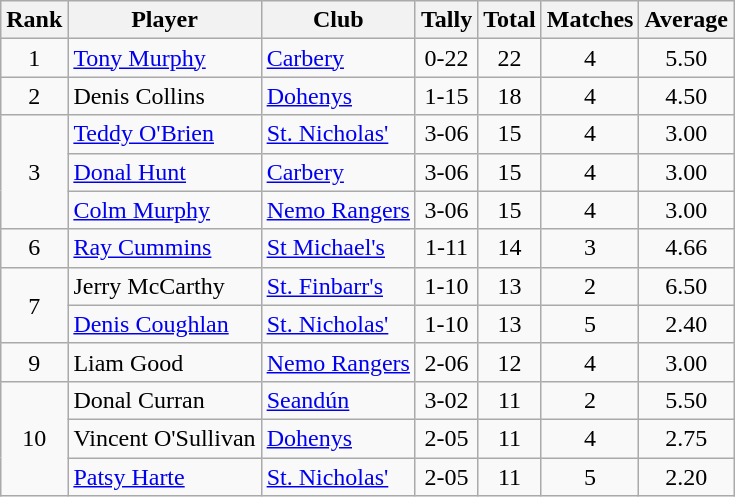<table class="wikitable">
<tr>
<th>Rank</th>
<th>Player</th>
<th>Club</th>
<th>Tally</th>
<th>Total</th>
<th>Matches</th>
<th>Average</th>
</tr>
<tr>
<td rowspan="1" style="text-align:center;">1</td>
<td><a href='#'>Tony Murphy</a></td>
<td><a href='#'>Carbery</a></td>
<td align=center>0-22</td>
<td align=center>22</td>
<td align=center>4</td>
<td align=center>5.50</td>
</tr>
<tr>
<td rowspan="1" style="text-align:center;">2</td>
<td>Denis Collins</td>
<td><a href='#'>Dohenys</a></td>
<td align=center>1-15</td>
<td align=center>18</td>
<td align=center>4</td>
<td align=center>4.50</td>
</tr>
<tr>
<td rowspan="3" style="text-align:center;">3</td>
<td><a href='#'>Teddy O'Brien</a></td>
<td><a href='#'>St. Nicholas'</a></td>
<td align=center>3-06</td>
<td align=center>15</td>
<td align=center>4</td>
<td align=center>3.00</td>
</tr>
<tr>
<td><a href='#'>Donal Hunt</a></td>
<td><a href='#'>Carbery</a></td>
<td align=center>3-06</td>
<td align=center>15</td>
<td align=center>4</td>
<td align=center>3.00</td>
</tr>
<tr>
<td><a href='#'>Colm Murphy</a></td>
<td><a href='#'>Nemo Rangers</a></td>
<td align=center>3-06</td>
<td align=center>15</td>
<td align=center>4</td>
<td align=center>3.00</td>
</tr>
<tr>
<td rowspan="1" style="text-align:center;">6</td>
<td><a href='#'>Ray Cummins</a></td>
<td><a href='#'>St Michael's</a></td>
<td align=center>1-11</td>
<td align=center>14</td>
<td align=center>3</td>
<td align=center>4.66</td>
</tr>
<tr>
<td rowspan="2" style="text-align:center;">7</td>
<td>Jerry McCarthy</td>
<td><a href='#'>St. Finbarr's</a></td>
<td align=center>1-10</td>
<td align=center>13</td>
<td align=center>2</td>
<td align=center>6.50</td>
</tr>
<tr>
<td><a href='#'>Denis Coughlan</a></td>
<td><a href='#'>St. Nicholas'</a></td>
<td align=center>1-10</td>
<td align=center>13</td>
<td align=center>5</td>
<td align=center>2.40</td>
</tr>
<tr>
<td rowspan="1" style="text-align:center;">9</td>
<td>Liam Good</td>
<td><a href='#'>Nemo Rangers</a></td>
<td align=center>2-06</td>
<td align=center>12</td>
<td align=center>4</td>
<td align=center>3.00</td>
</tr>
<tr>
<td rowspan="3" style="text-align:center;">10</td>
<td>Donal Curran</td>
<td><a href='#'>Seandún</a></td>
<td align=center>3-02</td>
<td align=center>11</td>
<td align=center>2</td>
<td align=center>5.50</td>
</tr>
<tr>
<td>Vincent O'Sullivan</td>
<td><a href='#'>Dohenys</a></td>
<td align=center>2-05</td>
<td align=center>11</td>
<td align=center>4</td>
<td align=center>2.75</td>
</tr>
<tr>
<td><a href='#'>Patsy Harte</a></td>
<td><a href='#'>St. Nicholas'</a></td>
<td align=center>2-05</td>
<td align=center>11</td>
<td align=center>5</td>
<td align=center>2.20</td>
</tr>
</table>
